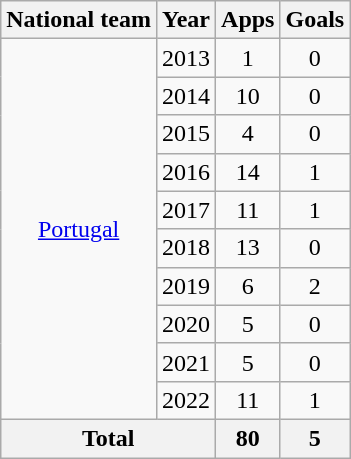<table class="wikitable" style="text-align:center">
<tr>
<th>National team</th>
<th>Year</th>
<th>Apps</th>
<th>Goals</th>
</tr>
<tr>
<td rowspan="10"><a href='#'>Portugal</a></td>
<td>2013</td>
<td>1</td>
<td>0</td>
</tr>
<tr>
<td>2014</td>
<td>10</td>
<td>0</td>
</tr>
<tr>
<td>2015</td>
<td>4</td>
<td>0</td>
</tr>
<tr>
<td>2016</td>
<td>14</td>
<td>1</td>
</tr>
<tr>
<td>2017</td>
<td>11</td>
<td>1</td>
</tr>
<tr>
<td>2018</td>
<td>13</td>
<td>0</td>
</tr>
<tr>
<td>2019</td>
<td>6</td>
<td>2</td>
</tr>
<tr>
<td>2020</td>
<td>5</td>
<td>0</td>
</tr>
<tr>
<td>2021</td>
<td>5</td>
<td>0</td>
</tr>
<tr>
<td>2022</td>
<td>11</td>
<td>1</td>
</tr>
<tr>
<th colspan="2">Total</th>
<th>80</th>
<th>5</th>
</tr>
</table>
